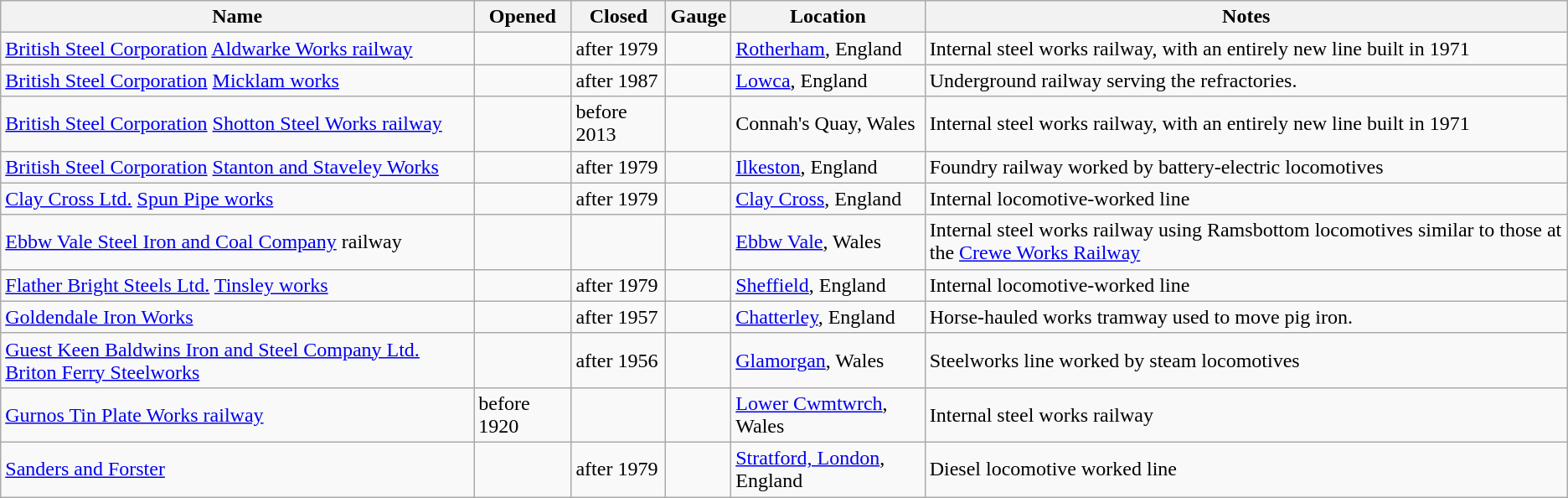<table class="wikitable">
<tr>
<th>Name</th>
<th>Opened</th>
<th>Closed</th>
<th>Gauge</th>
<th>Location</th>
<th>Notes</th>
</tr>
<tr>
<td><a href='#'>British Steel Corporation</a> <a href='#'>Aldwarke Works railway</a></td>
<td></td>
<td>after 1979</td>
<td></td>
<td><a href='#'>Rotherham</a>, England</td>
<td>Internal steel works railway, with an entirely new line built in 1971</td>
</tr>
<tr>
<td><a href='#'>British Steel Corporation</a> <a href='#'>Micklam works</a></td>
<td></td>
<td>after 1987</td>
<td></td>
<td><a href='#'>Lowca</a>, England</td>
<td>Underground railway serving the refractories.</td>
</tr>
<tr>
<td><a href='#'>British Steel Corporation</a> <a href='#'>Shotton Steel Works railway</a></td>
<td></td>
<td>before 2013</td>
<td></td>
<td>Connah's Quay, Wales</td>
<td>Internal steel works railway, with an entirely new line built in 1971</td>
</tr>
<tr>
<td><a href='#'>British Steel Corporation</a> <a href='#'>Stanton and Staveley Works</a></td>
<td></td>
<td>after 1979</td>
<td></td>
<td><a href='#'>Ilkeston</a>, England</td>
<td>Foundry railway worked by battery-electric locomotives</td>
</tr>
<tr>
<td><a href='#'>Clay Cross Ltd.</a> <a href='#'>Spun Pipe works</a></td>
<td></td>
<td>after 1979</td>
<td></td>
<td><a href='#'>Clay Cross</a>, England</td>
<td>Internal locomotive-worked line</td>
</tr>
<tr>
<td><a href='#'>Ebbw Vale Steel Iron and Coal Company</a> railway</td>
<td></td>
<td></td>
<td></td>
<td><a href='#'>Ebbw Vale</a>, Wales</td>
<td>Internal steel works railway using Ramsbottom locomotives similar to those at the <a href='#'>Crewe Works Railway</a></td>
</tr>
<tr>
<td><a href='#'>Flather Bright Steels Ltd.</a> <a href='#'>Tinsley works</a></td>
<td></td>
<td>after 1979</td>
<td></td>
<td><a href='#'>Sheffield</a>, England</td>
<td>Internal locomotive-worked line</td>
</tr>
<tr>
<td><a href='#'>Goldendale Iron Works</a></td>
<td></td>
<td>after 1957</td>
<td></td>
<td><a href='#'>Chatterley</a>, England</td>
<td>Horse-hauled works tramway used to move pig iron.</td>
</tr>
<tr>
<td><a href='#'>Guest Keen Baldwins Iron and Steel Company Ltd.</a> <a href='#'>Briton Ferry Steelworks</a></td>
<td></td>
<td>after 1956</td>
<td></td>
<td><a href='#'>Glamorgan</a>, Wales</td>
<td>Steelworks line worked by steam locomotives</td>
</tr>
<tr>
<td><a href='#'>Gurnos Tin Plate Works railway</a></td>
<td>before 1920</td>
<td></td>
<td></td>
<td><a href='#'>Lower Cwmtwrch</a>, Wales</td>
<td>Internal steel works railway</td>
</tr>
<tr>
<td><a href='#'>Sanders and Forster</a></td>
<td></td>
<td>after 1979</td>
<td></td>
<td><a href='#'>Stratford, London</a>, England</td>
<td>Diesel locomotive worked line</td>
</tr>
</table>
